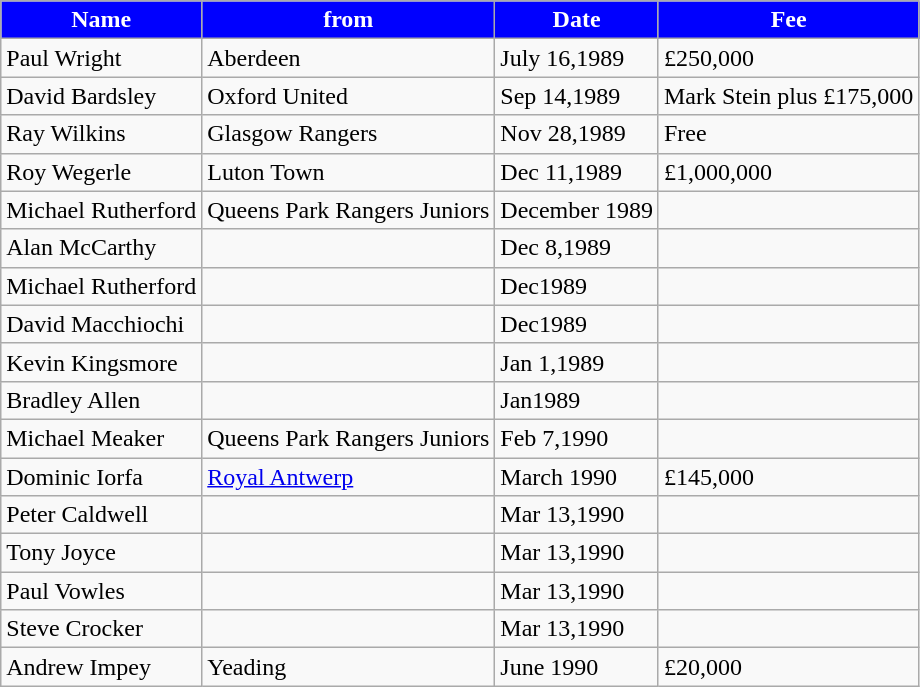<table class="wikitable">
<tr>
<th style="background:#0000FF; color:#FFFFFF; text-align:center;"><strong>Name</strong></th>
<th style="background:#0000FF; color:#FFFFFF; text-align:center;">from</th>
<th style="background:#0000FF; color:#FFFFFF; text-align:center;">Date</th>
<th style="background:#0000FF; color:#FFFFFF; text-align:center;">Fee</th>
</tr>
<tr>
<td>Paul Wright</td>
<td>Aberdeen</td>
<td>July 16,1989</td>
<td>£250,000</td>
</tr>
<tr>
<td>David Bardsley</td>
<td>Oxford United</td>
<td>Sep 14,1989</td>
<td>Mark Stein plus £175,000</td>
</tr>
<tr>
<td>Ray Wilkins</td>
<td>Glasgow Rangers</td>
<td>Nov 28,1989</td>
<td>Free</td>
</tr>
<tr>
<td>Roy Wegerle</td>
<td>Luton Town</td>
<td>Dec 11,1989</td>
<td>£1,000,000</td>
</tr>
<tr>
<td>Michael Rutherford</td>
<td>Queens Park Rangers Juniors</td>
<td>December 1989</td>
<td></td>
</tr>
<tr>
<td>Alan McCarthy</td>
<td></td>
<td>Dec 8,1989</td>
<td></td>
</tr>
<tr>
<td>Michael Rutherford</td>
<td></td>
<td>Dec1989</td>
<td></td>
</tr>
<tr>
<td>David Macchiochi</td>
<td></td>
<td>Dec1989</td>
<td></td>
</tr>
<tr>
<td>Kevin Kingsmore</td>
<td></td>
<td>Jan 1,1989</td>
<td></td>
</tr>
<tr>
<td>Bradley Allen</td>
<td></td>
<td>Jan1989</td>
<td></td>
</tr>
<tr>
<td>Michael Meaker</td>
<td>Queens Park Rangers Juniors</td>
<td>Feb 7,1990</td>
<td></td>
</tr>
<tr>
<td>Dominic Iorfa</td>
<td><a href='#'>Royal Antwerp</a></td>
<td>March 1990</td>
<td>£145,000</td>
</tr>
<tr>
<td>Peter Caldwell</td>
<td></td>
<td>Mar 13,1990</td>
<td></td>
</tr>
<tr>
<td>Tony Joyce</td>
<td></td>
<td>Mar 13,1990</td>
<td></td>
</tr>
<tr>
<td>Paul Vowles</td>
<td></td>
<td>Mar 13,1990</td>
<td></td>
</tr>
<tr>
<td>Steve Crocker</td>
<td></td>
<td>Mar 13,1990</td>
<td></td>
</tr>
<tr>
<td>Andrew Impey</td>
<td>Yeading</td>
<td>June 1990</td>
<td>£20,000</td>
</tr>
</table>
